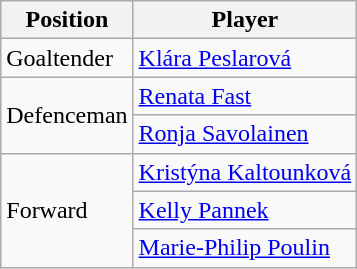<table class="wikitable">
<tr>
<th>Position</th>
<th>Player</th>
</tr>
<tr>
<td>Goaltender</td>
<td> <a href='#'>Klára Peslarová</a></td>
</tr>
<tr>
<td rowspan=2>Defenceman</td>
<td> <a href='#'>Renata Fast</a></td>
</tr>
<tr>
<td> <a href='#'>Ronja Savolainen</a></td>
</tr>
<tr>
<td rowspan=3>Forward</td>
<td> <a href='#'>Kristýna Kaltounková</a></td>
</tr>
<tr>
<td> <a href='#'>Kelly Pannek</a></td>
</tr>
<tr>
<td> <a href='#'>Marie-Philip Poulin</a></td>
</tr>
</table>
